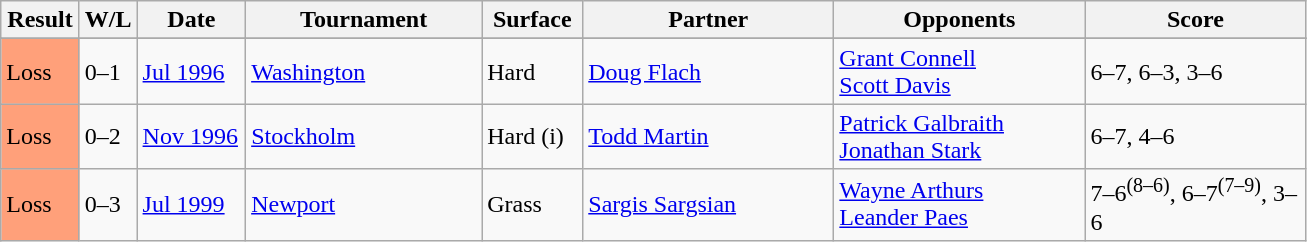<table class="wikitable">
<tr>
<th style="width:45px">Result</th>
<th style="width:30px" class="unsortable">W/L</th>
<th style="width:65px">Date</th>
<th style="width:150px">Tournament</th>
<th style="width:60px">Surface</th>
<th style="width:160px">Partner</th>
<th style="width:160px">Opponents</th>
<th style="width:140px" class="unsortable">Score</th>
</tr>
<tr>
</tr>
<tr>
<td style="background:#ffa07a;">Loss</td>
<td>0–1</td>
<td><a href='#'>Jul 1996</a></td>
<td><a href='#'>Washington</a></td>
<td>Hard</td>
<td> <a href='#'>Doug Flach</a></td>
<td> <a href='#'>Grant Connell</a><br> <a href='#'>Scott Davis</a></td>
<td>6–7, 6–3, 3–6</td>
</tr>
<tr>
<td style="background:#ffa07a;">Loss</td>
<td>0–2</td>
<td><a href='#'>Nov 1996</a></td>
<td><a href='#'>Stockholm</a></td>
<td>Hard (i)</td>
<td> <a href='#'>Todd Martin</a></td>
<td> <a href='#'>Patrick Galbraith</a><br> <a href='#'>Jonathan Stark</a></td>
<td>6–7, 4–6</td>
</tr>
<tr>
<td style="background:#ffa07a;">Loss</td>
<td>0–3</td>
<td><a href='#'>Jul 1999</a></td>
<td><a href='#'>Newport</a></td>
<td>Grass</td>
<td> <a href='#'>Sargis Sargsian</a></td>
<td> <a href='#'>Wayne Arthurs</a><br> <a href='#'>Leander Paes</a></td>
<td>7–6<sup>(8–6)</sup>, 6–7<sup>(7–9)</sup>, 3–6</td>
</tr>
</table>
